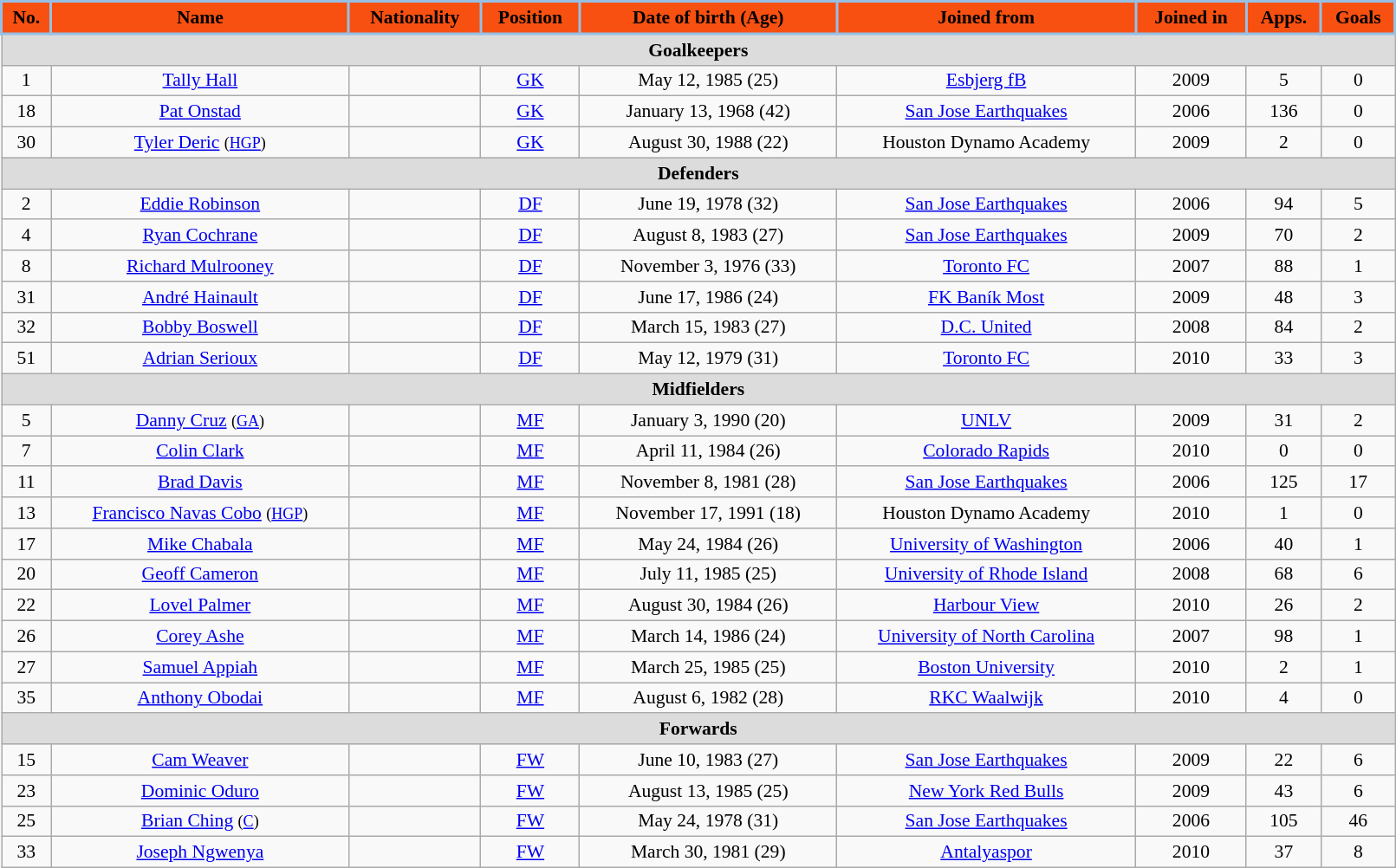<table class="wikitable" style="text-align:center; font-size:90%; width:85%;">
<tr>
<th style="background:#F75010; color:#000; text-align:center; border:2px solid #96C0E6;" scope="col">No.</th>
<th style="background:#F75010; color:#000; text-align:center; border:2px solid #96C0E6;" scope="col">Name</th>
<th style="background:#F75010; color:#000; text-align:center; border:2px solid #96C0E6;" scope="col">Nationality</th>
<th style="background:#F75010; color:#000; text-align:center; border:2px solid #96C0E6;" scope="col">Position</th>
<th style="background:#F75010; color:#000; text-align:center; border:2px solid #96C0E6;" scope="col">Date of birth (Age)</th>
<th style="background:#F75010; color:#000; text-align:center; border:2px solid #96C0E6;" scope="col">Joined from</th>
<th style="background:#F75010; color:#000; text-align:center; border:2px solid #96C0E6;" scope="col">Joined in</th>
<th style="background:#F75010; color:#000; text-align:center; border:2px solid #96C0E6;" scope="col">Apps.</th>
<th style="background:#F75010; color:#000; text-align:center; border:2px solid #96C0E6;" scope="col">Goals</th>
</tr>
<tr>
<th colspan="9" style="background:#dcdcdc; text-align:center;">Goalkeepers</th>
</tr>
<tr>
<td>1</td>
<td><a href='#'>Tally Hall</a></td>
<td></td>
<td><a href='#'>GK</a></td>
<td>May 12, 1985 (25)</td>
<td><a href='#'>Esbjerg fB</a></td>
<td>2009</td>
<td>5</td>
<td>0</td>
</tr>
<tr>
<td>18</td>
<td><a href='#'>Pat Onstad</a></td>
<td></td>
<td><a href='#'>GK</a></td>
<td>January 13, 1968 (42)</td>
<td><a href='#'>San Jose Earthquakes</a></td>
<td>2006</td>
<td>136</td>
<td>0</td>
</tr>
<tr>
<td>30</td>
<td><a href='#'>Tyler Deric</a> <small>(<a href='#'>HGP</a>)</small></td>
<td></td>
<td><a href='#'>GK</a></td>
<td>August 30, 1988 (22)</td>
<td>Houston Dynamo Academy</td>
<td>2009</td>
<td>2</td>
<td>0</td>
</tr>
<tr>
<th colspan="9" style="background:#dcdcdc; text-align:center;">Defenders</th>
</tr>
<tr>
<td>2</td>
<td><a href='#'>Eddie Robinson</a></td>
<td></td>
<td><a href='#'>DF</a></td>
<td>June 19, 1978 (32)</td>
<td><a href='#'>San Jose Earthquakes</a></td>
<td>2006</td>
<td>94</td>
<td>5</td>
</tr>
<tr>
<td>4</td>
<td><a href='#'>Ryan Cochrane</a></td>
<td></td>
<td><a href='#'>DF</a></td>
<td>August 8, 1983 (27)</td>
<td><a href='#'>San Jose Earthquakes</a></td>
<td>2009</td>
<td>70</td>
<td>2</td>
</tr>
<tr>
<td>8</td>
<td><a href='#'>Richard Mulrooney</a></td>
<td></td>
<td><a href='#'>DF</a></td>
<td>November 3, 1976 (33)</td>
<td><a href='#'>Toronto FC</a></td>
<td>2007</td>
<td>88</td>
<td>1</td>
</tr>
<tr>
<td>31</td>
<td><a href='#'>André Hainault</a></td>
<td></td>
<td><a href='#'>DF</a></td>
<td>June 17, 1986 (24)</td>
<td><a href='#'>FK Baník Most</a></td>
<td>2009</td>
<td>48</td>
<td>3</td>
</tr>
<tr>
<td>32</td>
<td><a href='#'>Bobby Boswell</a></td>
<td></td>
<td><a href='#'>DF</a></td>
<td>March 15, 1983 (27)</td>
<td><a href='#'>D.C. United</a></td>
<td>2008</td>
<td>84</td>
<td>2</td>
</tr>
<tr>
<td>51</td>
<td><a href='#'>Adrian Serioux</a></td>
<td></td>
<td><a href='#'>DF</a></td>
<td>May 12, 1979 (31)</td>
<td><a href='#'>Toronto FC</a></td>
<td>2010</td>
<td>33</td>
<td>3</td>
</tr>
<tr>
<th colspan="9" style="background:#dcdcdc; text-align:center;">Midfielders</th>
</tr>
<tr>
<td>5</td>
<td><a href='#'>Danny Cruz</a> <small>(<a href='#'>GA</a>)</small></td>
<td></td>
<td><a href='#'>MF</a></td>
<td>January 3, 1990 (20)</td>
<td><a href='#'>UNLV</a></td>
<td>2009</td>
<td>31</td>
<td>2</td>
</tr>
<tr>
<td>7</td>
<td><a href='#'>Colin Clark</a></td>
<td></td>
<td><a href='#'>MF</a></td>
<td>April 11, 1984 (26)</td>
<td><a href='#'>Colorado Rapids</a></td>
<td>2010</td>
<td>0</td>
<td>0</td>
</tr>
<tr>
<td>11</td>
<td><a href='#'>Brad Davis</a></td>
<td></td>
<td><a href='#'>MF</a></td>
<td>November 8, 1981 (28)</td>
<td><a href='#'>San Jose Earthquakes</a></td>
<td>2006</td>
<td>125</td>
<td>17</td>
</tr>
<tr>
<td>13</td>
<td><a href='#'>Francisco Navas Cobo</a> <small>(<a href='#'>HGP</a>)</small></td>
<td></td>
<td><a href='#'>MF</a></td>
<td>November 17, 1991 (18)</td>
<td>Houston Dynamo Academy</td>
<td>2010</td>
<td>1</td>
<td>0</td>
</tr>
<tr>
<td>17</td>
<td><a href='#'>Mike Chabala</a></td>
<td></td>
<td><a href='#'>MF</a></td>
<td>May 24, 1984 (26)</td>
<td><a href='#'>University of Washington</a></td>
<td>2006</td>
<td>40</td>
<td>1</td>
</tr>
<tr>
<td>20</td>
<td><a href='#'>Geoff Cameron</a></td>
<td></td>
<td><a href='#'>MF</a></td>
<td>July 11, 1985 (25)</td>
<td><a href='#'>University of Rhode Island</a></td>
<td>2008</td>
<td>68</td>
<td>6</td>
</tr>
<tr>
<td>22</td>
<td><a href='#'>Lovel Palmer</a></td>
<td></td>
<td><a href='#'>MF</a></td>
<td>August 30, 1984 (26)</td>
<td><a href='#'>Harbour View</a></td>
<td>2010</td>
<td>26</td>
<td>2</td>
</tr>
<tr>
<td>26</td>
<td><a href='#'>Corey Ashe</a></td>
<td></td>
<td><a href='#'>MF</a></td>
<td>March 14, 1986 (24)</td>
<td><a href='#'>University of North Carolina</a></td>
<td>2007</td>
<td>98</td>
<td>1</td>
</tr>
<tr>
<td>27</td>
<td><a href='#'>Samuel Appiah</a></td>
<td></td>
<td><a href='#'>MF</a></td>
<td>March 25, 1985 (25)</td>
<td><a href='#'>Boston University</a></td>
<td>2010</td>
<td>2</td>
<td>1</td>
</tr>
<tr>
<td>35</td>
<td><a href='#'>Anthony Obodai</a></td>
<td></td>
<td><a href='#'>MF</a></td>
<td>August 6, 1982 (28)</td>
<td><a href='#'>RKC Waalwijk</a></td>
<td>2010</td>
<td>4</td>
<td>0</td>
</tr>
<tr>
<th colspan="9" style="background:#dcdcdc; text-align:center;">Forwards</th>
</tr>
<tr>
<td>15</td>
<td><a href='#'>Cam Weaver</a></td>
<td></td>
<td><a href='#'>FW</a></td>
<td>June 10, 1983 (27)</td>
<td><a href='#'>San Jose Earthquakes</a></td>
<td>2009</td>
<td>22</td>
<td>6</td>
</tr>
<tr>
<td>23</td>
<td><a href='#'>Dominic Oduro</a></td>
<td></td>
<td><a href='#'>FW</a></td>
<td>August 13, 1985 (25)</td>
<td><a href='#'>New York Red Bulls</a></td>
<td>2009</td>
<td>43</td>
<td>6</td>
</tr>
<tr>
<td>25</td>
<td><a href='#'>Brian Ching</a> <small>(<a href='#'>C</a>)</small></td>
<td></td>
<td><a href='#'>FW</a></td>
<td>May 24, 1978 (31)</td>
<td><a href='#'>San Jose Earthquakes</a></td>
<td>2006</td>
<td>105</td>
<td>46</td>
</tr>
<tr>
<td>33</td>
<td><a href='#'>Joseph Ngwenya</a></td>
<td></td>
<td><a href='#'>FW</a></td>
<td>March 30, 1981 (29)</td>
<td><a href='#'>Antalyaspor</a></td>
<td>2010</td>
<td>37</td>
<td>8</td>
</tr>
</table>
